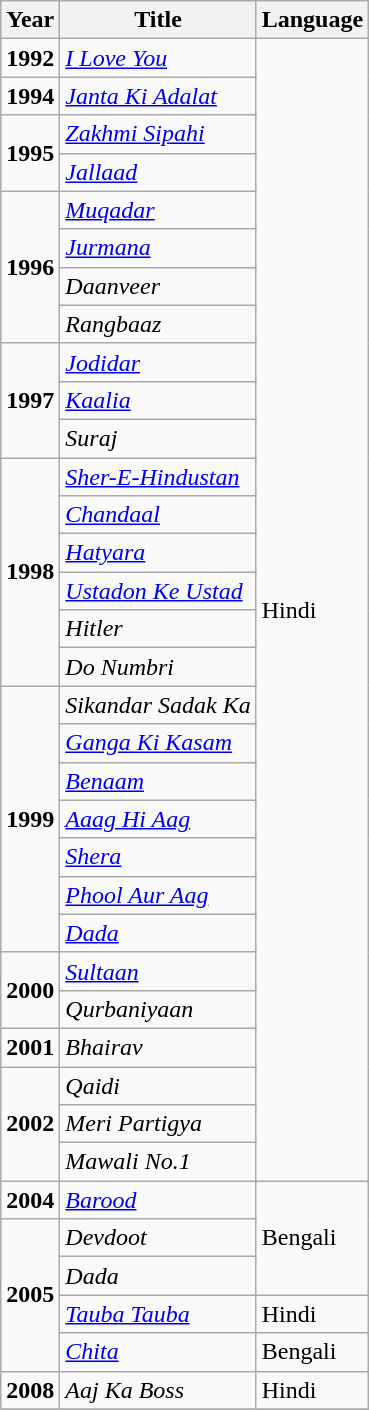<table class="wikitable">
<tr>
<th>Year</th>
<th>Title</th>
<th>Language</th>
</tr>
<tr>
<td><strong>1992</strong></td>
<td><em><a href='#'>I Love You</a></em></td>
<td rowspan="30">Hindi</td>
</tr>
<tr>
<td><strong>1994</strong></td>
<td><em><a href='#'>Janta Ki Adalat</a></em></td>
</tr>
<tr>
<td rowspan="2"><strong>1995</strong></td>
<td><em><a href='#'>Zakhmi Sipahi</a></em></td>
</tr>
<tr>
<td><em><a href='#'>Jallaad</a></em></td>
</tr>
<tr>
<td rowspan="4"><strong>1996</strong></td>
<td><em><a href='#'>Muqadar</a></em></td>
</tr>
<tr>
<td><em><a href='#'>Jurmana</a></em></td>
</tr>
<tr>
<td><em>Daanveer</em></td>
</tr>
<tr>
<td><em>Rangbaaz</em></td>
</tr>
<tr>
<td rowspan="3"><strong>1997</strong></td>
<td><em><a href='#'>Jodidar</a></em></td>
</tr>
<tr>
<td><em><a href='#'>Kaalia</a></em></td>
</tr>
<tr>
<td><em>Suraj</em></td>
</tr>
<tr>
<td rowspan="6"><strong>1998</strong></td>
<td><em><a href='#'>Sher-E-Hindustan</a></em></td>
</tr>
<tr>
<td><em><a href='#'>Chandaal</a></em></td>
</tr>
<tr>
<td><em><a href='#'>Hatyara</a></em></td>
</tr>
<tr>
<td><em><a href='#'>Ustadon Ke Ustad</a></em></td>
</tr>
<tr>
<td><em>Hitler</em></td>
</tr>
<tr>
<td><em>Do Numbri</em></td>
</tr>
<tr>
<td rowspan="7"><strong>1999</strong></td>
<td><em>Sikandar Sadak Ka</em></td>
</tr>
<tr>
<td><em><a href='#'>Ganga Ki Kasam</a></em></td>
</tr>
<tr>
<td><em><a href='#'>Benaam</a></em></td>
</tr>
<tr>
<td><em><a href='#'>Aaag Hi Aag</a></em></td>
</tr>
<tr>
<td><em><a href='#'>Shera</a></em></td>
</tr>
<tr>
<td><em><a href='#'>Phool Aur Aag</a></em></td>
</tr>
<tr>
<td><em><a href='#'>Dada</a></em></td>
</tr>
<tr>
<td rowspan="2"><strong>2000</strong></td>
<td><em><a href='#'>Sultaan</a></em></td>
</tr>
<tr>
<td><em>Qurbaniyaan</em></td>
</tr>
<tr>
<td><strong>2001</strong></td>
<td><em>Bhairav</em></td>
</tr>
<tr>
<td rowspan="3"><strong>2002</strong></td>
<td><em>Qaidi</em></td>
</tr>
<tr>
<td><em>Meri Partigya</em></td>
</tr>
<tr>
<td><em>Mawali No.1</em></td>
</tr>
<tr>
<td><strong>2004</strong></td>
<td><em><a href='#'>Barood</a></em></td>
<td rowspan="3">Bengali</td>
</tr>
<tr>
<td rowspan="4"><strong>2005</strong></td>
<td><em>Devdoot</em></td>
</tr>
<tr>
<td><em>Dada</em></td>
</tr>
<tr>
<td><em><a href='#'>Tauba Tauba</a></em></td>
<td>Hindi</td>
</tr>
<tr>
<td><em><a href='#'>Chita</a></em></td>
<td>Bengali</td>
</tr>
<tr>
<td><strong>2008</strong></td>
<td><em>Aaj Ka Boss</em></td>
<td>Hindi</td>
</tr>
<tr>
</tr>
</table>
